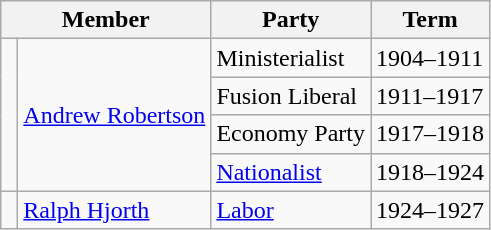<table class="wikitable">
<tr>
<th colspan="2">Member</th>
<th>Party</th>
<th>Term</th>
</tr>
<tr>
<td rowspan=4 > </td>
<td rowspan=4><a href='#'>Andrew Robertson</a></td>
<td>Ministerialist</td>
<td>1904–1911</td>
</tr>
<tr>
<td>Fusion Liberal</td>
<td>1911–1917</td>
</tr>
<tr>
<td>Economy Party</td>
<td>1917–1918</td>
</tr>
<tr>
<td><a href='#'>Nationalist</a></td>
<td>1918–1924</td>
</tr>
<tr>
<td> </td>
<td><a href='#'>Ralph Hjorth</a></td>
<td><a href='#'>Labor</a></td>
<td>1924–1927</td>
</tr>
</table>
